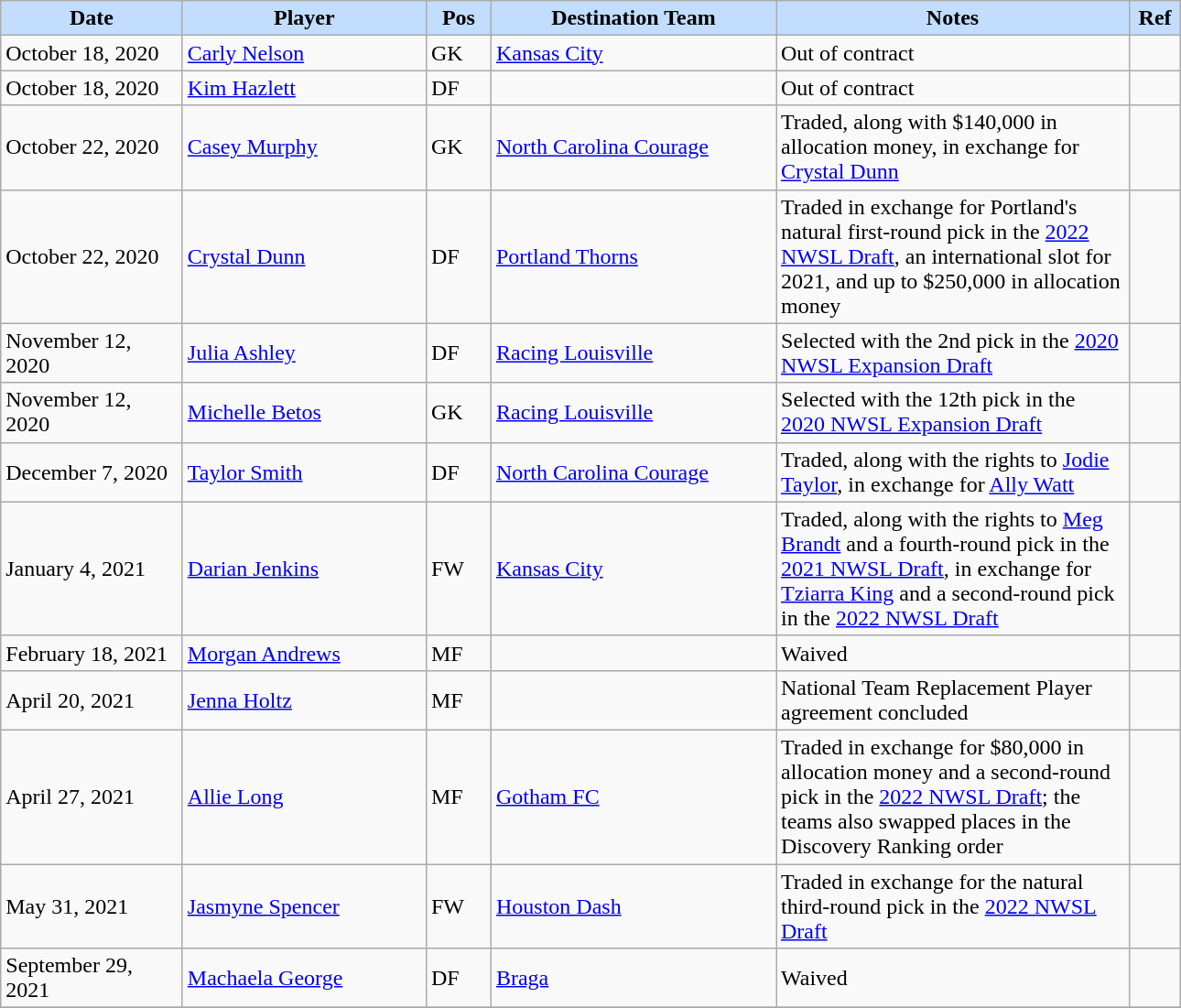<table class="wikitable" style="text-align:left;">
<tr>
<th style="background:#c2ddff; width:125px;">Date</th>
<th style="background:#c2ddff; width:170px;">Player</th>
<th style="background:#c2ddff; width:40px;">Pos</th>
<th style="background:#c2ddff; width:200px;">Destination Team</th>
<th style="background:#c2ddff; width:250px;">Notes</th>
<th style="background:#c2ddff; width:30px;">Ref</th>
</tr>
<tr>
<td>October 18, 2020</td>
<td> <a href='#'>Carly Nelson</a></td>
<td>GK</td>
<td> <a href='#'>Kansas City</a></td>
<td>Out of contract</td>
<td></td>
</tr>
<tr>
<td>October 18, 2020</td>
<td> <a href='#'>Kim Hazlett</a></td>
<td>DF</td>
<td></td>
<td>Out of contract</td>
<td></td>
</tr>
<tr>
<td>October 22, 2020</td>
<td> <a href='#'>Casey Murphy</a></td>
<td>GK</td>
<td> <a href='#'>North Carolina Courage</a></td>
<td>Traded, along with $140,000 in allocation money, in exchange for <a href='#'>Crystal Dunn</a></td>
<td></td>
</tr>
<tr>
<td>October 22, 2020</td>
<td> <a href='#'>Crystal Dunn</a></td>
<td>DF</td>
<td> <a href='#'>Portland Thorns</a></td>
<td>Traded in exchange for Portland's natural first-round pick in the <a href='#'>2022 NWSL Draft</a>, an international slot for 2021, and up to $250,000 in allocation money</td>
<td></td>
</tr>
<tr>
<td>November 12, 2020</td>
<td> <a href='#'>Julia Ashley</a></td>
<td>DF</td>
<td> <a href='#'>Racing Louisville</a></td>
<td>Selected with the 2nd pick in the <a href='#'>2020 NWSL Expansion Draft</a></td>
<td></td>
</tr>
<tr>
<td>November 12, 2020</td>
<td> <a href='#'>Michelle Betos</a></td>
<td>GK</td>
<td> <a href='#'>Racing Louisville</a></td>
<td>Selected with the 12th pick in the <a href='#'>2020 NWSL Expansion Draft</a></td>
<td></td>
</tr>
<tr>
<td>December 7, 2020</td>
<td> <a href='#'>Taylor Smith</a></td>
<td>DF</td>
<td> <a href='#'>North Carolina Courage</a></td>
<td>Traded, along with the rights to <a href='#'>Jodie Taylor</a>, in exchange for <a href='#'>Ally Watt</a></td>
<td></td>
</tr>
<tr>
<td>January 4, 2021</td>
<td> <a href='#'>Darian Jenkins</a></td>
<td>FW</td>
<td> <a href='#'>Kansas City</a></td>
<td>Traded, along with the rights to <a href='#'>Meg Brandt</a> and a fourth-round pick in the <a href='#'>2021 NWSL Draft</a>, in exchange for <a href='#'>Tziarra King</a> and a second-round pick in the <a href='#'>2022 NWSL Draft</a></td>
<td></td>
</tr>
<tr>
<td>February 18, 2021</td>
<td> <a href='#'>Morgan Andrews</a></td>
<td>MF</td>
<td></td>
<td>Waived</td>
<td></td>
</tr>
<tr>
<td>April 20, 2021</td>
<td> <a href='#'>Jenna Holtz</a></td>
<td>MF</td>
<td></td>
<td>National Team Replacement Player agreement concluded</td>
<td></td>
</tr>
<tr>
<td>April 27, 2021</td>
<td> <a href='#'>Allie Long</a></td>
<td>MF</td>
<td> <a href='#'>Gotham FC</a></td>
<td>Traded in exchange for $80,000 in allocation money and a second-round pick in the <a href='#'>2022 NWSL Draft</a>; the teams also swapped places in the Discovery Ranking order</td>
<td></td>
</tr>
<tr>
<td>May 31, 2021</td>
<td> <a href='#'>Jasmyne Spencer</a></td>
<td>FW</td>
<td> <a href='#'>Houston Dash</a></td>
<td>Traded in exchange for the natural third-round pick in the <a href='#'>2022 NWSL Draft</a></td>
<td></td>
</tr>
<tr>
<td>September 29, 2021</td>
<td> <a href='#'>Machaela George</a></td>
<td>DF</td>
<td> <a href='#'>Braga</a></td>
<td>Waived</td>
<td></td>
</tr>
<tr>
</tr>
</table>
